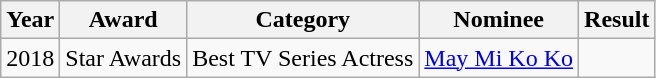<table class="wikitable">
<tr>
<th>Year</th>
<th>Award</th>
<th>Category</th>
<th>Nominee</th>
<th>Result</th>
</tr>
<tr>
<td>2018</td>
<td>Star Awards</td>
<td>Best TV Series Actress</td>
<td><a href='#'>May Mi Ko Ko</a></td>
<td></td>
</tr>
</table>
